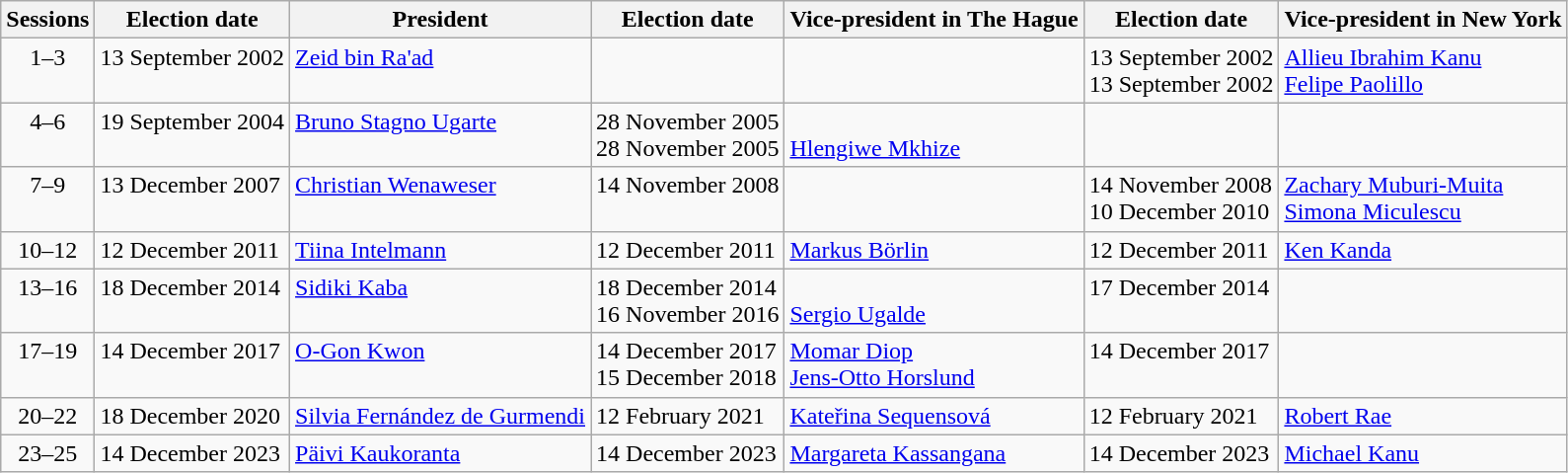<table class="wikitable" style="vertical-align:top">
<tr>
<th>Sessions</th>
<th>Election date</th>
<th>President</th>
<th>Election date</th>
<th>Vice-president in The Hague</th>
<th>Election date</th>
<th>Vice-president in New York</th>
</tr>
<tr style="vertical-align:top">
<td style="text-align:center">1–3</td>
<td><span>1</span>3 September 2002</td>
<td> <a href='#'>Zeid bin Ra'ad</a></td>
<td></td>
<td></td>
<td><span>1</span>3 September 2002<br><span>1</span>3 September 2002</td>
<td> <a href='#'>Allieu Ibrahim Kanu</a><br> <a href='#'>Felipe Paolillo</a></td>
</tr>
<tr style="vertical-align:top">
<td style="text-align:center">4–6</td>
<td><span>1</span>9 September 2004</td>
<td> <a href='#'>Bruno Stagno Ugarte</a></td>
<td>28 November 2005<br>28 November 2005</td>
<td> <br><a href='#'>Hlengiwe Mkhize</a></td>
<td></td>
<td></td>
</tr>
<tr style="vertical-align:top">
<td style="text-align:center">7–9</td>
<td>13 December 2007</td>
<td> <a href='#'>Christian Wenaweser</a></td>
<td>14 November 2008</td>
<td> </td>
<td>14 November 2008<br>10 December 2010</td>
<td> <a href='#'>Zachary Muburi-Muita</a><br> <a href='#'>Simona Miculescu</a></td>
</tr>
<tr>
<td style="text-align:center">10–12</td>
<td>12 December 2011</td>
<td> <a href='#'>Tiina Intelmann</a></td>
<td>12 December 2011</td>
<td> <a href='#'>Markus Börlin</a></td>
<td>12 December 2011</td>
<td> <a href='#'>Ken Kanda</a></td>
</tr>
<tr style="vertical-align:top">
<td style="text-align:center">13–16</td>
<td><span>1</span>8 December 2014</td>
<td> <a href='#'>Sidiki Kaba</a></td>
<td><span>1</span>8 December 2014<br>16 November 2016</td>
<td> <br> <a href='#'>Sergio Ugalde</a></td>
<td>17 December 2014</td>
<td> </td>
</tr>
<tr style="vertical-align:top">
<td style="text-align:center">17–19</td>
<td><span>1</span>4 December 2017</td>
<td> <a href='#'>O-Gon Kwon</a></td>
<td>14 December 2017<br><span>1</span>5 December 2018</td>
<td> <a href='#'>Momar Diop</a><br> <a href='#'>Jens-Otto Horslund</a></td>
<td>14 December 2017</td>
<td> </td>
</tr>
<tr>
<td style="text-align:center">20–22</td>
<td>18 December 2020</td>
<td> <a href='#'>Silvia Fernández de Gurmendi</a></td>
<td>12 February 2021</td>
<td> <a href='#'>Kateřina Sequensová</a></td>
<td>12 February 2021</td>
<td> <a href='#'>Robert Rae</a></td>
</tr>
<tr>
<td style="text-align:center">23–25</td>
<td><span>1</span>4 December 2023</td>
<td> <a href='#'>Päivi Kaukoranta</a></td>
<td><span>1</span>4 December 2023</td>
<td> <a href='#'>Margareta Kassangana</a></td>
<td><span>1</span>4 December 2023</td>
<td> <a href='#'>Michael Kanu</a></td>
</tr>
</table>
